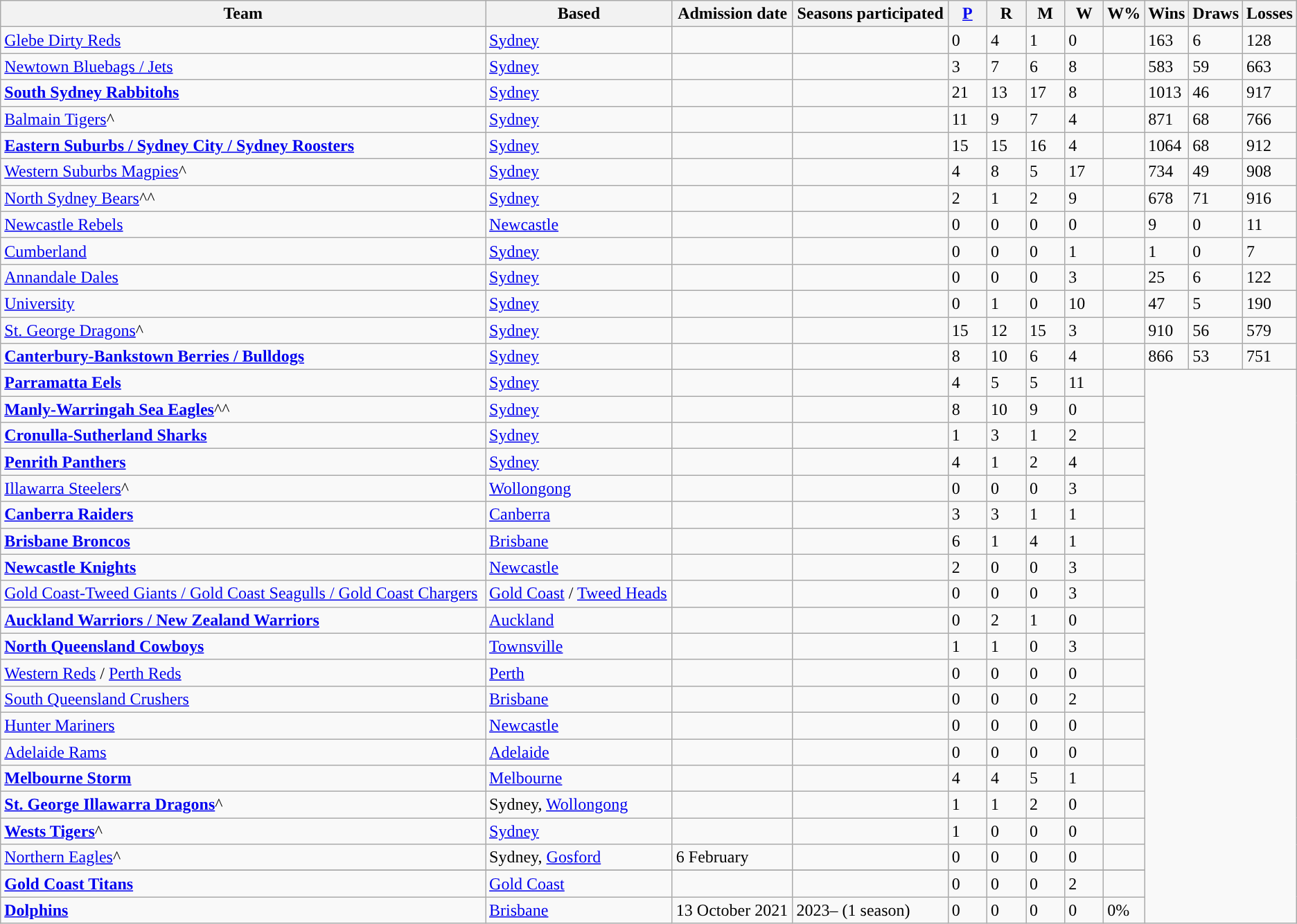<table class="wikitable sortable">
<tr>
<th>Team</th>
<th>Based</th>
<th>Admission date</th>
<th>Seasons participated</th>
<th width="3%"><a href='#'>P</a><br></th>
<th width="3%">R<br></th>
<th width="3%">M<br></th>
<th width="3%">W<br></th>
<th width="3%">W%</th>
<th width="3%">Wins</th>
<th width="3%">Draws</th>
<th width="3%">Losses</th>
</tr>
<tr>
<td align=left> <a href='#'>Glebe Dirty Reds</a></td>
<td><a href='#'>Sydney</a></td>
<td></td>
<td></td>
<td>0</td>
<td>4</td>
<td>1</td>
<td>0</td>
<td></td>
<td>163</td>
<td>6</td>
<td>128</td>
</tr>
<tr>
<td align="left"> <a href='#'>Newtown Bluebags / Jets</a></td>
<td><a href='#'>Sydney</a></td>
<td></td>
<td></td>
<td>3</td>
<td>7</td>
<td>6</td>
<td>8</td>
<td></td>
<td>583</td>
<td>59</td>
<td>663</td>
</tr>
<tr>
<td align=left><strong> <a href='#'>South Sydney Rabbitohs</a></strong></td>
<td><a href='#'>Sydney</a></td>
<td></td>
<td></td>
<td>21</td>
<td>13</td>
<td>17</td>
<td>8</td>
<td></td>
<td>1013</td>
<td>46</td>
<td>917</td>
</tr>
<tr>
<td align=left> <a href='#'>Balmain Tigers</a>^</td>
<td><a href='#'>Sydney</a></td>
<td></td>
<td></td>
<td>11</td>
<td>9</td>
<td>7</td>
<td>4</td>
<td></td>
<td>871</td>
<td>68</td>
<td>766</td>
</tr>
<tr>
<td align=left><strong> <a href='#'>Eastern Suburbs / Sydney City / Sydney Roosters</a></strong></td>
<td><a href='#'>Sydney</a></td>
<td></td>
<td></td>
<td>15</td>
<td>15</td>
<td>16</td>
<td>4</td>
<td></td>
<td>1064</td>
<td>68</td>
<td>912</td>
</tr>
<tr>
<td align=left> <a href='#'>Western Suburbs Magpies</a>^</td>
<td><a href='#'>Sydney</a></td>
<td></td>
<td></td>
<td>4</td>
<td>8</td>
<td>5</td>
<td>17</td>
<td></td>
<td>734</td>
<td>49</td>
<td>908</td>
</tr>
<tr>
<td align=left> <a href='#'>North Sydney Bears</a>^^</td>
<td><a href='#'>Sydney</a></td>
<td></td>
<td></td>
<td>2</td>
<td>1</td>
<td>2</td>
<td>9</td>
<td></td>
<td>678</td>
<td>71</td>
<td>916</td>
</tr>
<tr>
<td align=left> <a href='#'>Newcastle Rebels</a></td>
<td><a href='#'>Newcastle</a></td>
<td></td>
<td></td>
<td>0</td>
<td>0</td>
<td>0</td>
<td>0</td>
<td></td>
<td>9</td>
<td>0</td>
<td>11</td>
</tr>
<tr>
<td align=left> <a href='#'>Cumberland</a></td>
<td><a href='#'>Sydney</a></td>
<td></td>
<td></td>
<td>0</td>
<td>0</td>
<td>0</td>
<td>1</td>
<td></td>
<td>1</td>
<td>0</td>
<td>7</td>
</tr>
<tr>
<td align=left> <a href='#'>Annandale Dales</a></td>
<td><a href='#'>Sydney</a></td>
<td></td>
<td></td>
<td>0</td>
<td>0</td>
<td>0</td>
<td>3</td>
<td></td>
<td>25</td>
<td>6</td>
<td>122</td>
</tr>
<tr>
<td align=left> <a href='#'>University</a></td>
<td><a href='#'>Sydney</a></td>
<td></td>
<td></td>
<td>0</td>
<td>1</td>
<td>0</td>
<td>10</td>
<td></td>
<td>47</td>
<td>5</td>
<td>190</td>
</tr>
<tr>
<td align=left> <a href='#'>St. George Dragons</a>^</td>
<td><a href='#'>Sydney</a></td>
<td></td>
<td></td>
<td>15</td>
<td>12</td>
<td>15</td>
<td>3</td>
<td></td>
<td>910</td>
<td>56</td>
<td>579</td>
</tr>
<tr>
<td align=left><strong> <a href='#'>Canterbury-Bankstown Berries /  Bulldogs</a></strong></td>
<td><a href='#'>Sydney</a></td>
<td></td>
<td></td>
<td>8</td>
<td>10</td>
<td>6</td>
<td>4</td>
<td></td>
<td>866</td>
<td>53</td>
<td>751</td>
</tr>
<tr>
<td align=left><strong> <a href='#'>Parramatta Eels</a></strong></td>
<td><a href='#'>Sydney</a></td>
<td></td>
<td></td>
<td>4</td>
<td>5</td>
<td>5</td>
<td>11</td>
<td></td>
</tr>
<tr>
<td align=left><strong> <a href='#'>Manly-Warringah Sea Eagles</a></strong>^^</td>
<td><a href='#'>Sydney</a></td>
<td></td>
<td></td>
<td>8</td>
<td>10</td>
<td>9</td>
<td>0</td>
<td></td>
</tr>
<tr>
<td align=left><strong> <a href='#'>Cronulla-Sutherland Sharks</a></strong></td>
<td><a href='#'>Sydney</a></td>
<td></td>
<td></td>
<td>1</td>
<td>3</td>
<td>1</td>
<td>2</td>
<td></td>
</tr>
<tr>
<td align=left><strong> <a href='#'>Penrith Panthers</a></strong></td>
<td><a href='#'>Sydney</a></td>
<td></td>
<td></td>
<td>4</td>
<td>1</td>
<td>2</td>
<td>4</td>
<td></td>
</tr>
<tr>
<td align=left> <a href='#'>Illawarra Steelers</a>^</td>
<td><a href='#'>Wollongong</a></td>
<td></td>
<td></td>
<td>0</td>
<td>0</td>
<td>0</td>
<td>3</td>
<td></td>
</tr>
<tr>
<td align=left><strong> <a href='#'>Canberra Raiders</a></strong></td>
<td><a href='#'>Canberra</a></td>
<td></td>
<td></td>
<td>3</td>
<td>3</td>
<td>1</td>
<td>1</td>
<td></td>
</tr>
<tr>
<td align=left><strong> <a href='#'>Brisbane Broncos</a></strong></td>
<td><a href='#'>Brisbane</a></td>
<td></td>
<td></td>
<td>6</td>
<td>1</td>
<td>4</td>
<td>1</td>
<td></td>
</tr>
<tr>
<td align=left><strong> <a href='#'>Newcastle Knights</a></strong></td>
<td><a href='#'>Newcastle</a></td>
<td></td>
<td></td>
<td>2</td>
<td>0</td>
<td>0</td>
<td>3</td>
<td></td>
</tr>
<tr>
<td align=left> <a href='#'>Gold Coast-Tweed Giants / Gold Coast Seagulls / Gold Coast Chargers</a></td>
<td><a href='#'>Gold Coast</a> / <a href='#'>Tweed Heads</a></td>
<td></td>
<td></td>
<td>0</td>
<td>0</td>
<td>0</td>
<td>3</td>
<td></td>
</tr>
<tr>
<td align=left><strong> <a href='#'>Auckland Warriors / New Zealand Warriors</a></strong></td>
<td><a href='#'>Auckland</a></td>
<td></td>
<td></td>
<td>0</td>
<td>2</td>
<td>1</td>
<td>0</td>
<td></td>
</tr>
<tr>
<td align=left><strong> <a href='#'>North Queensland Cowboys</a></strong></td>
<td><a href='#'>Townsville</a></td>
<td></td>
<td></td>
<td>1</td>
<td>1</td>
<td>0</td>
<td>3</td>
<td></td>
</tr>
<tr>
<td align=left> <a href='#'>Western Reds</a> / <a href='#'>Perth Reds</a></td>
<td><a href='#'>Perth</a></td>
<td></td>
<td></td>
<td>0</td>
<td>0</td>
<td>0</td>
<td>0</td>
<td></td>
</tr>
<tr>
<td align=left> <a href='#'>South Queensland Crushers</a></td>
<td><a href='#'>Brisbane</a></td>
<td></td>
<td></td>
<td>0</td>
<td>0</td>
<td>0</td>
<td>2</td>
<td></td>
</tr>
<tr>
<td align=left> <a href='#'>Hunter Mariners</a></td>
<td><a href='#'>Newcastle</a></td>
<td></td>
<td></td>
<td>0</td>
<td>0</td>
<td>0</td>
<td>0</td>
<td></td>
</tr>
<tr>
<td align=left> <a href='#'>Adelaide Rams</a></td>
<td><a href='#'>Adelaide</a></td>
<td></td>
<td></td>
<td>0</td>
<td>0</td>
<td>0</td>
<td>0</td>
<td></td>
</tr>
<tr>
<td align=left><strong> <a href='#'>Melbourne Storm</a></strong></td>
<td><a href='#'>Melbourne</a></td>
<td></td>
<td></td>
<td>4</td>
<td>4</td>
<td>5</td>
<td>1</td>
<td></td>
</tr>
<tr>
<td align=left><strong> <a href='#'>St. George Illawarra Dragons</a></strong>^</td>
<td>Sydney, <a href='#'>Wollongong</a></td>
<td></td>
<td></td>
<td>1</td>
<td>1</td>
<td>2</td>
<td>0</td>
<td></td>
</tr>
<tr>
<td align=left><strong> <a href='#'>Wests Tigers</a></strong>^</td>
<td><a href='#'>Sydney</a></td>
<td></td>
<td></td>
<td>1</td>
<td>0</td>
<td>0</td>
<td>0</td>
<td></td>
</tr>
<tr>
<td align=left> <a href='#'>Northern Eagles</a>^</td>
<td>Sydney, <a href='#'>Gosford</a></td>
<td>6 February </td>
<td></td>
<td>0</td>
<td>0</td>
<td>0</td>
<td>0</td>
<td></td>
</tr>
<tr>
</tr>
<tr>
<td align=left><strong> <a href='#'>Gold Coast Titans</a></strong></td>
<td><a href='#'>Gold Coast</a></td>
<td></td>
<td></td>
<td>0</td>
<td>0</td>
<td>0</td>
<td>2</td>
<td></td>
</tr>
<tr>
<td align=left><strong> <a href='#'>Dolphins</a></strong></td>
<td><a href='#'>Brisbane</a></td>
<td>13 October 2021</td>
<td>2023– (1 season)</td>
<td>0</td>
<td>0</td>
<td>0</td>
<td>0</td>
<td>0%</td>
</tr>
</table>
